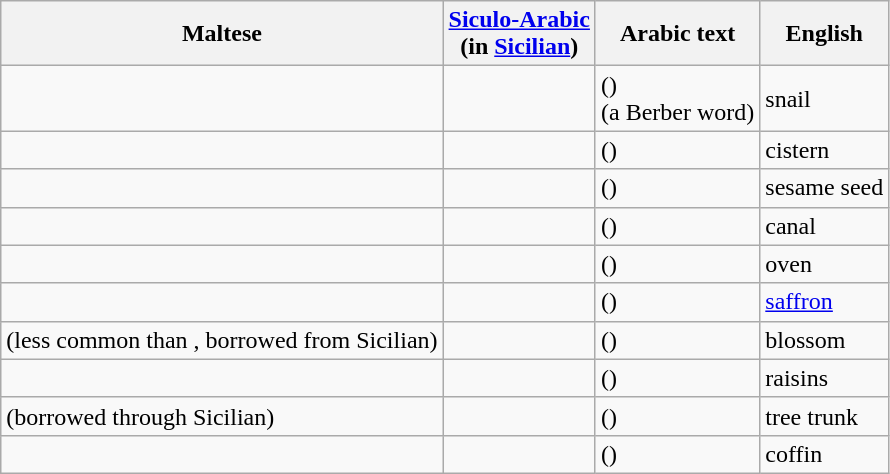<table class="wikitable">
<tr>
<th>Maltese</th>
<th><a href='#'>Siculo-Arabic</a><br>(in <a href='#'>Sicilian</a>)</th>
<th>Arabic text</th>
<th>English</th>
</tr>
<tr>
<td></td>
<td></td>
<td> ()<br>(a Berber word)</td>
<td>snail</td>
</tr>
<tr>
<td></td>
<td></td>
<td> ()</td>
<td>cistern</td>
</tr>
<tr>
<td></td>
<td></td>
<td> ()</td>
<td>sesame seed</td>
</tr>
<tr>
<td></td>
<td></td>
<td> ()</td>
<td>canal</td>
</tr>
<tr>
<td></td>
<td></td>
<td> ()</td>
<td>oven</td>
</tr>
<tr>
<td></td>
<td></td>
<td> ()</td>
<td><a href='#'>saffron</a></td>
</tr>
<tr>
<td> (less common than , borrowed from Sicilian)</td>
<td></td>
<td> ()</td>
<td>blossom</td>
</tr>
<tr>
<td></td>
<td></td>
<td> ()</td>
<td>raisins</td>
</tr>
<tr>
<td> (borrowed through Sicilian)</td>
<td></td>
<td> ()</td>
<td>tree trunk</td>
</tr>
<tr>
<td></td>
<td></td>
<td> ()</td>
<td>coffin</td>
</tr>
</table>
